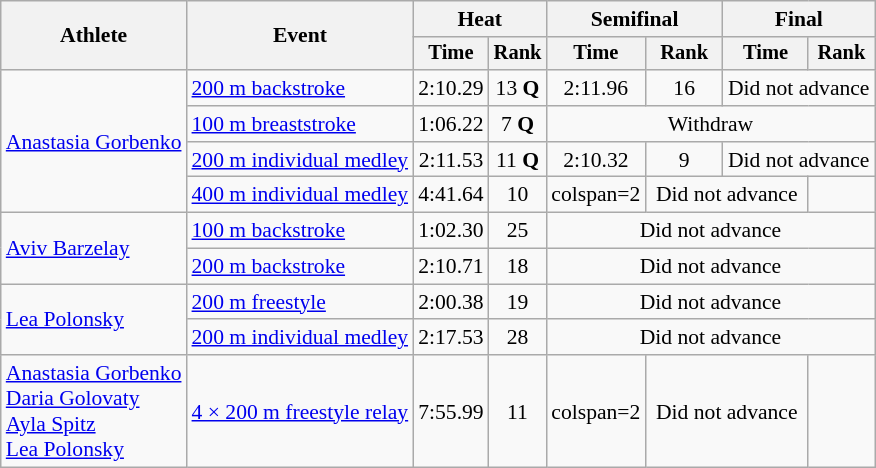<table class=wikitable style="font-size:90%; text-align:center;">
<tr>
<th rowspan=2>Athlete</th>
<th rowspan=2>Event</th>
<th colspan=2>Heat</th>
<th colspan=2>Semifinal</th>
<th colspan=2>Final</th>
</tr>
<tr style="font-size:95%">
<th>Time</th>
<th>Rank</th>
<th>Time</th>
<th>Rank</th>
<th>Time</th>
<th>Rank</th>
</tr>
<tr>
<td align=left rowspan=4><a href='#'>Anastasia Gorbenko</a></td>
<td align=left><a href='#'>200 m backstroke</a></td>
<td>2:10.29</td>
<td>13 <strong>Q</strong></td>
<td>2:11.96</td>
<td>16</td>
<td colspan=2>Did not advance</td>
</tr>
<tr>
<td align=left><a href='#'>100 m breaststroke</a></td>
<td>1:06.22</td>
<td>7 <strong>Q</strong></td>
<td colspan=4>Withdraw</td>
</tr>
<tr>
<td align=left><a href='#'>200 m individual medley</a></td>
<td>2:11.53</td>
<td>11 <strong>Q</strong></td>
<td>2:10.32</td>
<td>9</td>
<td colspan=2>Did not advance</td>
</tr>
<tr>
<td align=left><a href='#'>400 m individual medley</a></td>
<td>4:41.64</td>
<td>10</td>
<td>colspan=2 </td>
<td colspan=2>Did not advance</td>
</tr>
<tr>
<td align=left rowspan=2><a href='#'>Aviv Barzelay</a></td>
<td align=left><a href='#'>100 m backstroke</a></td>
<td>1:02.30</td>
<td>25</td>
<td colspan=4>Did not advance</td>
</tr>
<tr>
<td align=left><a href='#'>200 m backstroke</a></td>
<td>2:10.71</td>
<td>18</td>
<td colspan=4>Did not advance</td>
</tr>
<tr>
<td align=left rowspan=2><a href='#'>Lea Polonsky</a></td>
<td align=left><a href='#'>200 m freestyle</a></td>
<td>2:00.38</td>
<td>19</td>
<td colspan=4>Did not advance</td>
</tr>
<tr>
<td align=left><a href='#'>200 m individual medley</a></td>
<td>2:17.53</td>
<td>28</td>
<td colspan=4>Did not advance</td>
</tr>
<tr>
<td align=left><a href='#'>Anastasia Gorbenko</a><br><a href='#'>Daria Golovaty</a><br><a href='#'>Ayla Spitz</a><br><a href='#'>Lea Polonsky</a></td>
<td align=left><a href='#'>4 × 200 m freestyle relay</a></td>
<td>7:55.99</td>
<td>11</td>
<td>colspan=2 </td>
<td colspan=2>Did not advance</td>
</tr>
</table>
